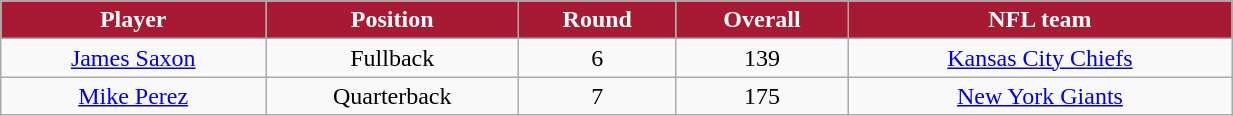<table class="wikitable" width="65%">
<tr align="center" style="background:#A81933;color:#FFFFFF;">
<td><strong>Player</strong></td>
<td><strong>Position</strong></td>
<td><strong>Round</strong></td>
<td><strong>Overall</strong></td>
<td><strong>NFL team</strong></td>
</tr>
<tr align="center" bgcolor="">
<td><a href='#'>James Saxon</a></td>
<td>Fullback</td>
<td>6</td>
<td>139</td>
<td><a href='#'>Kansas City Chiefs</a></td>
</tr>
<tr align="center" bgcolor="">
<td><a href='#'>Mike Perez</a></td>
<td>Quarterback</td>
<td>7</td>
<td>175</td>
<td><a href='#'>New York Giants</a></td>
</tr>
</table>
